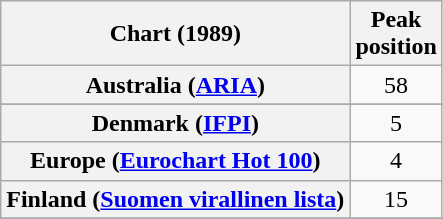<table class="wikitable sortable plainrowheaders" style="text-align:center">
<tr>
<th>Chart (1989)</th>
<th>Peak<br>position</th>
</tr>
<tr>
<th scope="row">Australia (<a href='#'>ARIA</a>)</th>
<td>58</td>
</tr>
<tr>
</tr>
<tr>
</tr>
<tr>
<th scope="row">Denmark (<a href='#'>IFPI</a>)</th>
<td>5</td>
</tr>
<tr>
<th scope="row">Europe (<a href='#'>Eurochart Hot 100</a>)</th>
<td>4</td>
</tr>
<tr>
<th scope="row">Finland (<a href='#'>Suomen virallinen lista</a>)</th>
<td>15</td>
</tr>
<tr>
</tr>
<tr>
</tr>
<tr>
</tr>
<tr>
</tr>
<tr>
</tr>
<tr>
</tr>
<tr>
</tr>
<tr>
</tr>
<tr>
</tr>
</table>
